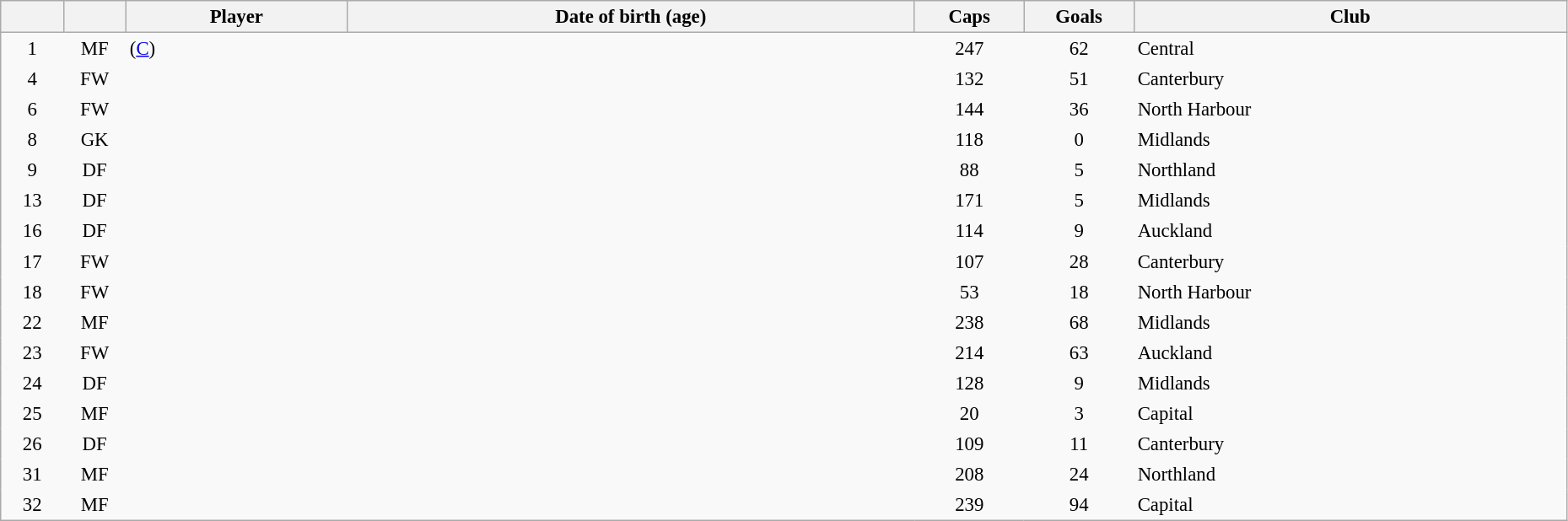<table class="sortable wikitable" style="font-size:95%; width: 98%">
<tr>
<th scope="col" style="width:4%"></th>
<th scope="col" style="width:4%"></th>
<th scope="col">Player</th>
<th scope="col">Date of birth (age)</th>
<th scope="col" style="width:7%">Caps</th>
<th scope="col" style="width:7%">Goals</th>
<th scope="col">Club</th>
</tr>
<tr>
<td style="text-align:center; border:0">1</td>
<td style="text-align:center; border:0">MF</td>
<td style="text-align:left; border:0"> (<a href='#'>C</a>)</td>
<td style="text-align:left; border:0"></td>
<td style="text-align:center; border:0">247</td>
<td style="text-align:center; border:0">62</td>
<td style="text-align:left; border:0"> Central</td>
</tr>
<tr>
<td style="text-align:center; border:0">4</td>
<td style="text-align:center; border:0">FW</td>
<td style="text-align:left; border:0"></td>
<td style="text-align:left; border:0"></td>
<td style="text-align:center; border:0">132</td>
<td style="text-align:center; border:0">51</td>
<td style="text-align:left; border:0"> Canterbury</td>
</tr>
<tr>
<td style="text-align:center; border:0">6</td>
<td style="text-align:center; border:0">FW</td>
<td style="text-align:left; border:0"></td>
<td style="text-align:left; border:0"></td>
<td style="text-align:center; border:0">144</td>
<td style="text-align:center; border:0">36</td>
<td style="text-align:left; border:0"> North Harbour</td>
</tr>
<tr>
<td style="text-align:center; border:0">8</td>
<td style="text-align:center; border:0">GK</td>
<td style="text-align:left; border:0"></td>
<td style="text-align:left; border:0"></td>
<td style="text-align:center; border:0">118</td>
<td style="text-align:center; border:0">0</td>
<td style="text-align:left; border:0"> Midlands</td>
</tr>
<tr>
<td style="text-align:center; border:0">9</td>
<td style="text-align:center; border:0">DF</td>
<td style="text-align:left; border:0"></td>
<td style="text-align:left; border:0"></td>
<td style="text-align:center; border:0">88</td>
<td style="text-align:center; border:0">5</td>
<td style="text-align:left; border:0"> Northland</td>
</tr>
<tr>
<td style="text-align:center; border:0">13</td>
<td style="text-align:center; border:0">DF</td>
<td style="text-align:left; border:0"></td>
<td style="text-align:left; border:0"></td>
<td style="text-align:center; border:0">171</td>
<td style="text-align:center; border:0">5</td>
<td style="text-align:left; border:0"> Midlands</td>
</tr>
<tr>
<td style="text-align:center; border:0">16</td>
<td style="text-align:center; border:0">DF</td>
<td style="text-align:left; border:0"></td>
<td style="text-align:left; border:0"></td>
<td style="text-align:center; border:0">114</td>
<td style="text-align:center; border:0">9</td>
<td style="text-align:left; border:0"> Auckland</td>
</tr>
<tr>
<td style="text-align:center; border:0">17</td>
<td style="text-align:center; border:0">FW</td>
<td style="text-align:left; border:0"></td>
<td style="text-align:left; border:0"></td>
<td style="text-align:center; border:0">107</td>
<td style="text-align:center; border:0">28</td>
<td style="text-align:left; border:0"> Canterbury</td>
</tr>
<tr>
<td style="text-align:center; border:0">18</td>
<td style="text-align:center; border:0">FW</td>
<td style="text-align:left; border:0"></td>
<td style="text-align:left; border:0"></td>
<td style="text-align:center; border:0">53</td>
<td style="text-align:center; border:0">18</td>
<td style="text-align:left; border:0"> North Harbour</td>
</tr>
<tr>
<td style="text-align:center; border:0">22</td>
<td style="text-align:center; border:0">MF</td>
<td style="text-align:left; border:0"></td>
<td style="text-align:left; border:0"></td>
<td style="text-align:center; border:0">238</td>
<td style="text-align:center; border:0">68</td>
<td style="text-align:left; border:0"> Midlands</td>
</tr>
<tr>
<td style="text-align:center; border:0">23</td>
<td style="text-align:center; border:0">FW</td>
<td style="text-align:left; border:0"></td>
<td style="text-align:left; border:0"></td>
<td style="text-align:center; border:0">214</td>
<td style="text-align:center; border:0">63</td>
<td style="text-align:left; border:0"> Auckland</td>
</tr>
<tr>
<td style="text-align:center; border:0">24</td>
<td style="text-align:center; border:0">DF</td>
<td style="text-align:left; border:0"></td>
<td style="text-align:left; border:0"></td>
<td style="text-align:center; border:0">128</td>
<td style="text-align:center; border:0">9</td>
<td style="text-align:left; border:0"> Midlands</td>
</tr>
<tr>
<td style="text-align:center; border:0">25</td>
<td style="text-align:center; border:0">MF</td>
<td style="text-align:left; border:0"></td>
<td style="text-align:left; border:0"></td>
<td style="text-align:center; border:0">20</td>
<td style="text-align:center; border:0">3</td>
<td style="text-align:left; border:0"> Capital</td>
</tr>
<tr>
<td style="text-align:center; border:0">26</td>
<td style="text-align:center; border:0">DF</td>
<td style="text-align:left; border:0"></td>
<td style="text-align:left; border:0"></td>
<td style="text-align:center; border:0">109</td>
<td style="text-align:center; border:0">11</td>
<td style="text-align:left; border:0"> Canterbury</td>
</tr>
<tr>
<td style="text-align:center; border:0">31</td>
<td style="text-align:center; border:0">MF</td>
<td style="text-align:left; border:0"></td>
<td style="text-align:left; border:0"></td>
<td style="text-align:center; border:0">208</td>
<td style="text-align:center; border:0">24</td>
<td style="text-align:left; border:0"> Northland</td>
</tr>
<tr>
<td style="text-align:center; border:0">32</td>
<td style="text-align:center; border:0">MF</td>
<td style="text-align:left; border:0"></td>
<td style="text-align:left; border:0"></td>
<td style="text-align:center; border:0">239</td>
<td style="text-align:center; border:0">94</td>
<td style="text-align:left; border:0"> Capital</td>
</tr>
</table>
